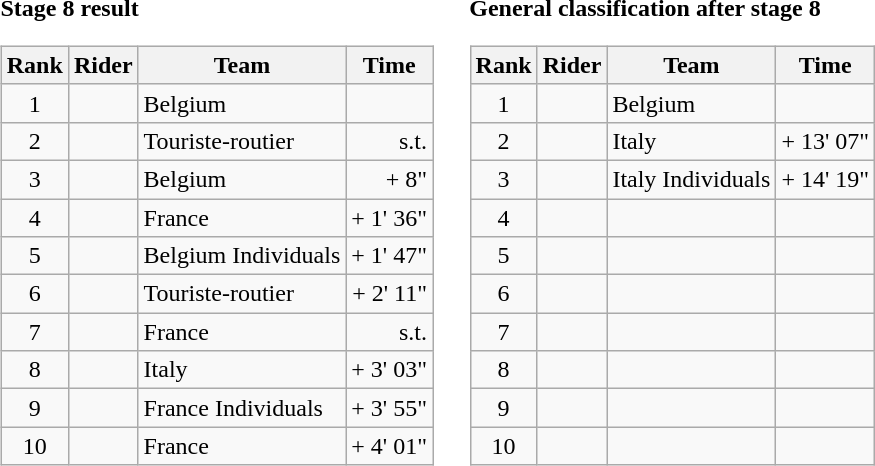<table>
<tr>
<td><strong>Stage 8 result</strong><br><table class="wikitable">
<tr>
<th scope="col">Rank</th>
<th scope="col">Rider</th>
<th scope="col">Team</th>
<th scope="col">Time</th>
</tr>
<tr>
<td style="text-align:center;">1</td>
<td></td>
<td>Belgium</td>
<td style="text-align:right;"></td>
</tr>
<tr>
<td style="text-align:center;">2</td>
<td></td>
<td>Touriste-routier</td>
<td style="text-align:right;">s.t.</td>
</tr>
<tr>
<td style="text-align:center;">3</td>
<td></td>
<td>Belgium</td>
<td style="text-align:right;">+ 8"</td>
</tr>
<tr>
<td style="text-align:center;">4</td>
<td></td>
<td>France</td>
<td style="text-align:right;">+ 1' 36"</td>
</tr>
<tr>
<td style="text-align:center;">5</td>
<td></td>
<td>Belgium Individuals</td>
<td style="text-align:right;">+ 1' 47"</td>
</tr>
<tr>
<td style="text-align:center;">6</td>
<td></td>
<td>Touriste-routier</td>
<td style="text-align:right;">+ 2' 11"</td>
</tr>
<tr>
<td style="text-align:center;">7</td>
<td></td>
<td>France</td>
<td style="text-align:right;">s.t.</td>
</tr>
<tr>
<td style="text-align:center;">8</td>
<td></td>
<td>Italy</td>
<td style="text-align:right;">+ 3' 03"</td>
</tr>
<tr>
<td style="text-align:center;">9</td>
<td></td>
<td>France Individuals</td>
<td style="text-align:right;">+ 3' 55"</td>
</tr>
<tr>
<td style="text-align:center;">10</td>
<td></td>
<td>France</td>
<td style="text-align:right;">+ 4' 01"</td>
</tr>
</table>
</td>
<td></td>
<td><strong>General classification after stage 8</strong><br><table class="wikitable">
<tr>
<th scope="col">Rank</th>
<th scope="col">Rider</th>
<th scope="col">Team</th>
<th scope="col">Time</th>
</tr>
<tr>
<td style="text-align:center;">1</td>
<td></td>
<td>Belgium</td>
<td style="text-align:right;"></td>
</tr>
<tr>
<td style="text-align:center;">2</td>
<td></td>
<td>Italy</td>
<td style="text-align:right;">+ 13' 07"</td>
</tr>
<tr>
<td style="text-align:center;">3</td>
<td></td>
<td>Italy Individuals</td>
<td style="text-align:right;">+ 14' 19"</td>
</tr>
<tr>
<td style="text-align:center;">4</td>
<td></td>
<td></td>
<td></td>
</tr>
<tr>
<td style="text-align:center;">5</td>
<td></td>
<td></td>
<td></td>
</tr>
<tr>
<td style="text-align:center;">6</td>
<td></td>
<td></td>
<td></td>
</tr>
<tr>
<td style="text-align:center;">7</td>
<td></td>
<td></td>
<td></td>
</tr>
<tr>
<td style="text-align:center;">8</td>
<td></td>
<td></td>
<td></td>
</tr>
<tr>
<td style="text-align:center;">9</td>
<td></td>
<td></td>
<td></td>
</tr>
<tr>
<td style="text-align:center;">10</td>
<td></td>
<td></td>
<td></td>
</tr>
</table>
</td>
</tr>
</table>
